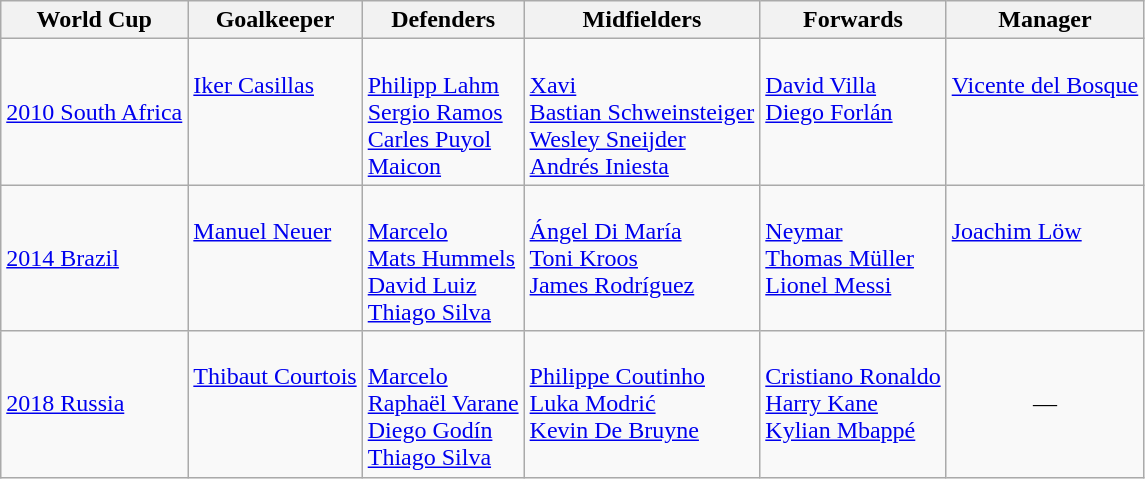<table class="wikitable">
<tr>
<th>World Cup</th>
<th>Goalkeeper</th>
<th>Defenders</th>
<th>Midfielders</th>
<th>Forwards</th>
<th>Manager</th>
</tr>
<tr>
<td><a href='#'>2010 South Africa</a></td>
<td valign="top"><br> <a href='#'>Iker Casillas</a> <br></td>
<td valign="top"><br> <a href='#'>Philipp Lahm</a> <br> <a href='#'>Sergio Ramos</a> <br> <a href='#'>Carles Puyol</a> <br> <a href='#'>Maicon</a></td>
<td valign="top"><br> <a href='#'>Xavi</a> <br> <a href='#'>Bastian Schweinsteiger</a> <br> <a href='#'>Wesley Sneijder</a> <br> <a href='#'>Andrés Iniesta</a></td>
<td valign="top"><br> <a href='#'>David Villa</a> <br> <a href='#'>Diego Forlán</a> <br></td>
<td valign="top"><br> <a href='#'>Vicente del Bosque</a> <br></td>
</tr>
<tr>
<td><a href='#'>2014 Brazil</a></td>
<td valign="top"><br> <a href='#'>Manuel Neuer</a> <br></td>
<td valign="top"><br> <a href='#'>Marcelo</a><br> <a href='#'>Mats Hummels</a><br> <a href='#'>David Luiz</a><br> <a href='#'>Thiago Silva</a></td>
<td valign="top"><br> <a href='#'>Ángel Di María</a><br> <a href='#'>Toni Kroos</a><br> <a href='#'>James Rodríguez</a></td>
<td valign="top"><br> <a href='#'>Neymar</a><br> <a href='#'>Thomas Müller</a><br> <a href='#'>Lionel Messi</a></td>
<td valign="top"><br> <a href='#'>Joachim Löw</a> <br></td>
</tr>
<tr>
<td><a href='#'>2018 Russia</a></td>
<td valign="top"><br> <a href='#'>Thibaut Courtois</a> <br></td>
<td valign="top"><br> <a href='#'>Marcelo</a> <br> <a href='#'>Raphaël Varane</a> <br> <a href='#'>Diego Godín</a> <br> <a href='#'>Thiago Silva</a></td>
<td valign="top"><br> <a href='#'>Philippe Coutinho</a> <br> <a href='#'>Luka Modrić</a>  <br> <a href='#'>Kevin De Bruyne</a> <br></td>
<td valign="top"><br> <a href='#'>Cristiano Ronaldo</a> <br> <a href='#'>Harry Kane</a> <br> <a href='#'>Kylian Mbappé</a> <br></td>
<td align="center">—</td>
</tr>
</table>
